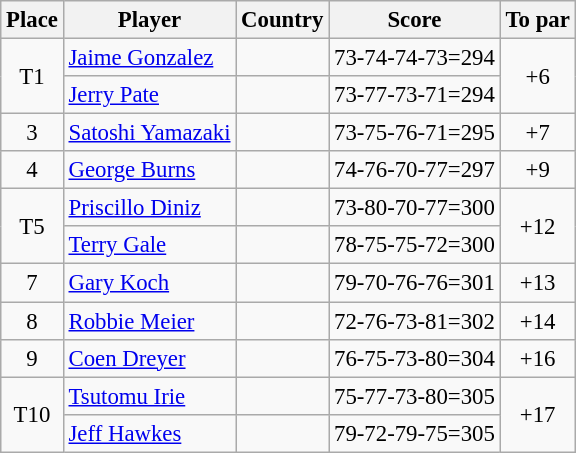<table class="wikitable" style="font-size:95%;">
<tr>
<th>Place</th>
<th>Player</th>
<th>Country</th>
<th>Score</th>
<th>To par</th>
</tr>
<tr>
<td align=center rowspan=2>T1</td>
<td><a href='#'>Jaime Gonzalez</a></td>
<td></td>
<td>73-74-74-73=294</td>
<td align=center rowspan=2>+6</td>
</tr>
<tr>
<td><a href='#'>Jerry Pate</a></td>
<td></td>
<td>73-77-73-71=294</td>
</tr>
<tr>
<td align=center>3</td>
<td><a href='#'>Satoshi Yamazaki</a></td>
<td></td>
<td>73-75-76-71=295</td>
<td align=center>+7</td>
</tr>
<tr>
<td align=center>4</td>
<td><a href='#'>George Burns</a></td>
<td></td>
<td>74-76-70-77=297</td>
<td align=center>+9</td>
</tr>
<tr>
<td align=center rowspan=2>T5</td>
<td><a href='#'>Priscillo Diniz</a></td>
<td></td>
<td>73-80-70-77=300</td>
<td align=center rowspan=2>+12</td>
</tr>
<tr>
<td><a href='#'>Terry Gale</a></td>
<td></td>
<td>78-75-75-72=300</td>
</tr>
<tr>
<td align=center>7</td>
<td><a href='#'>Gary Koch</a></td>
<td></td>
<td>79-70-76-76=301</td>
<td align=center>+13</td>
</tr>
<tr>
<td align=center>8</td>
<td><a href='#'>Robbie Meier</a></td>
<td></td>
<td>72-76-73-81=302</td>
<td align=center>+14</td>
</tr>
<tr>
<td align=center>9</td>
<td><a href='#'>Coen Dreyer</a></td>
<td></td>
<td>76-75-73-80=304</td>
<td align=center>+16</td>
</tr>
<tr>
<td align=center rowspan=2>T10</td>
<td><a href='#'>Tsutomu Irie</a></td>
<td></td>
<td>75-77-73-80=305</td>
<td align=center rowspan=2>+17</td>
</tr>
<tr>
<td><a href='#'>Jeff Hawkes</a></td>
<td></td>
<td>79-72-79-75=305</td>
</tr>
</table>
